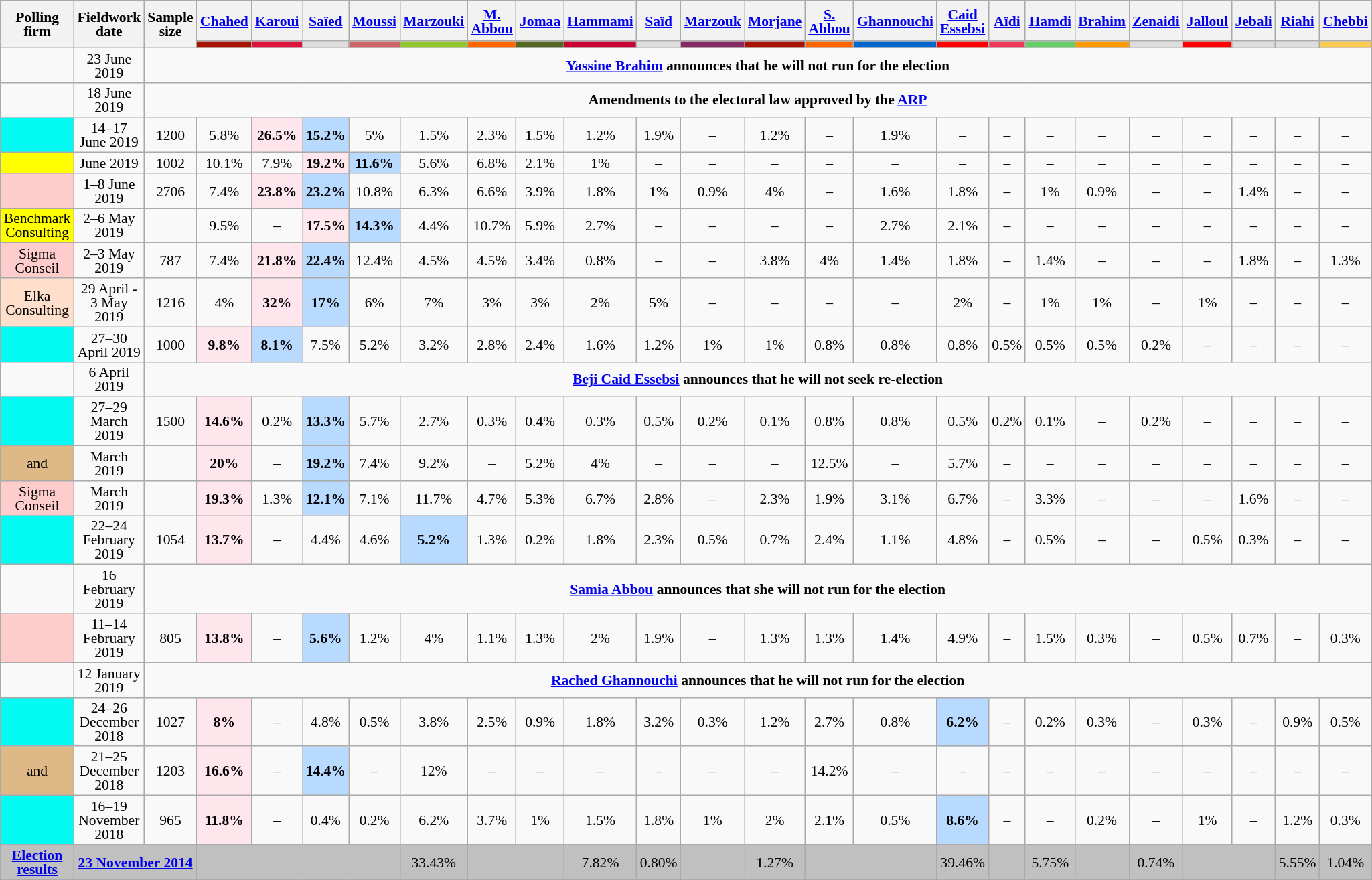<table class="wikitable sortable" style="text-align:center;font-size:90%;line-height:14px;">
<tr style="height:40px;">
<th style="width:100px;" rowspan="2">Polling firm</th>
<th style="width:110px;" rowspan="2">Fieldwork date</th>
<th style="width:35px;" rowspan="2">Sample<br>size</th>
<th class="unsortable" style="width:60px;"><a href='#'>Chahed</a><br></th>
<th class="unsortable" style="width:60px;"><a href='#'>Karoui</a><br></th>
<th class="unsortable" style="width:60px;"><a href='#'>Saïed</a><br></th>
<th class="unsortable" style="width:60px;"><a href='#'>Moussi</a><br></th>
<th class="unsortable" style="width:60px;"><a href='#'>Marzouki</a><br></th>
<th class="unsortable" style="width:60px;"><a href='#'>M. Abbou</a><br></th>
<th class="unsortable" style="width:60px;"><a href='#'>Jomaa</a><br></th>
<th class="unsortable" style="width:60px;"><a href='#'>Hammami</a><br></th>
<th class="unsortable" style="width:60px;"><a href='#'>Saïd</a><br></th>
<th class="unsortable" style="width:60px;"><a href='#'>Marzouk</a><br></th>
<th class="unsortable" style="width:60px;"><a href='#'>Morjane</a><br></th>
<th class="unsortable" style="width:60px;"><a href='#'>S. Abbou</a><br></th>
<th class="unsortable" style="width:60px;"><a href='#'>Ghannouchi</a><br></th>
<th class="unsortable" style="width:60px;"><a href='#'>Caid Essebsi</a><br></th>
<th class="unsortable" style="width:60px;"><a href='#'>Aïdi</a><br></th>
<th class="unsortable" style="width:60px;"><a href='#'>Hamdi</a><br></th>
<th class="unsortable" style="width:60px;"><a href='#'>Brahim</a><br></th>
<th class="unsortable" style="width:60px;"><a href='#'>Zenaidi</a><br></th>
<th class="unsortable" style="width:60px;"><a href='#'>Jalloul</a><br></th>
<th class="unsortable" style="width:60px;"><a href='#'>Jebali</a><br></th>
<th class="unsortable" style="width:60px;"><a href='#'>Riahi</a><br></th>
<th class="unsortable" style="width:60px;"><a href='#'>Chebbi</a><br></th>
</tr>
<tr>
<th style="background:#A91101;"></th>
<th style="background:#DC143C;"></th>
<th style="background:#DDDDDD;"></th>
<th style="background:#CC6668;"></th>
<th style="background:#93C52D;"></th>
<th style="background:#FE6500;"></th>
<th style="background:#556622;"></th>
<th style="background:#C90133;"></th>
<th style="background:#DDDDDD;"></th>
<th style="background:#862862;"></th>
<th style="background:#A91101;"></th>
<th style="background:#FE6500;"></th>
<th style="background:#0066CC;"></th>
<th style="background:#FF0000;"></th>
<th style="background:#ef395a;"></th>
<th style="background:#66CC66;"></th>
<th style="background:#FF9900;"></th>
<th style="background:#DDDDDD;"></th>
<th style="background:#FF0000;"></th>
<th style="background:#DDDDDD;"></th>
<th style="background:#DDDDDD;"></th>
<th style="background:#fcca50;"></th>
</tr>
<tr>
<td></td>
<td data-sort-value="2019-06-23">23 June 2019</td>
<td colspan="24"><strong><a href='#'>Yassine Brahim</a> announces that he will not run for the election</strong></td>
</tr>
<tr>
<td></td>
<td data-sort-value="2019-06-18">18 June 2019</td>
<td colspan="24"><strong>Amendments to the electoral law approved by the <a href='#'>ARP</a></strong></td>
</tr>
<tr>
<td style="background:#04FBF4;"></td>
<td data-sort-value="2019-06-17">14–17 June 2019</td>
<td>1200</td>
<td>5.8%</td>
<td style="background:#FFE6EC;"><strong>26.5%</strong></td>
<td style="background:#B9DAFF;"><strong>15.2%</strong></td>
<td>5%</td>
<td>1.5%</td>
<td>2.3%</td>
<td>1.5%</td>
<td>1.2%</td>
<td>1.9%</td>
<td>–</td>
<td>1.2%</td>
<td>–</td>
<td>1.9%</td>
<td>–</td>
<td>–</td>
<td>–</td>
<td>–</td>
<td>–</td>
<td>–</td>
<td>–</td>
<td>–</td>
<td>–</td>
</tr>
<tr>
<td style="background:yellow;"></td>
<td data-sort-value="2019-06-14">June 2019</td>
<td>1002</td>
<td>10.1%</td>
<td>7.9%</td>
<td style="background:#FFE6EC;"><strong>19.2%</strong></td>
<td style="background:#B9DAFF;"><strong>11.6%</strong></td>
<td>5.6%</td>
<td>6.8%</td>
<td>2.1%</td>
<td>1%</td>
<td>–</td>
<td>–</td>
<td>–</td>
<td>–</td>
<td>–</td>
<td>–</td>
<td>–</td>
<td>–</td>
<td>–</td>
<td>–</td>
<td>–</td>
<td>–</td>
<td>–</td>
<td>–</td>
</tr>
<tr>
<td style="background:#FFCCCC;"></td>
<td data-sort-value="2019-06-8">1–8 June 2019</td>
<td>2706</td>
<td>7.4%</td>
<td style="background:#FFE6EC;"><strong>23.8%</strong></td>
<td style="background:#B9DAFF;"><strong>23.2%</strong></td>
<td>10.8%</td>
<td>6.3%</td>
<td>6.6%</td>
<td>3.9%</td>
<td>1.8%</td>
<td>1%</td>
<td>0.9%</td>
<td>4%</td>
<td>–</td>
<td>1.6%</td>
<td>1.8%</td>
<td>–</td>
<td>1%</td>
<td>0.9%</td>
<td>–</td>
<td>–</td>
<td>1.4%</td>
<td>–</td>
<td>–</td>
</tr>
<tr>
<td style="background:yellow;">Benchmark Consulting</td>
<td data-sort-value="2019-05-06">2–6 May 2019</td>
<td></td>
<td>9.5%</td>
<td>–</td>
<td style="background:#FFE6EC;"><strong>17.5%</strong></td>
<td style="background:#B9DAFF;"><strong>14.3%</strong></td>
<td>4.4%</td>
<td>10.7%</td>
<td>5.9%</td>
<td>2.7%</td>
<td>–</td>
<td>–</td>
<td>–</td>
<td>–</td>
<td>2.7%</td>
<td>2.1%</td>
<td>–</td>
<td>–</td>
<td>–</td>
<td>–</td>
<td>–</td>
<td>–</td>
<td>–</td>
<td>–</td>
</tr>
<tr>
<td style="background:#FFCCCC;">Sigma Conseil</td>
<td data-sort-value="2019-05-03">2–3 May 2019</td>
<td>787</td>
<td>7.4%</td>
<td style="background:#FFE6EC;"><strong>21.8%</strong></td>
<td style="background:#B9DAFF;"><strong>22.4%</strong></td>
<td>12.4%</td>
<td>4.5%</td>
<td>4.5%</td>
<td>3.4%</td>
<td>0.8%</td>
<td>–</td>
<td>–</td>
<td>3.8%</td>
<td>4%</td>
<td>1.4%</td>
<td>1.8%</td>
<td>–</td>
<td>1.4%</td>
<td>–</td>
<td>–</td>
<td>–</td>
<td>1.8%</td>
<td>–</td>
<td>1.3%</td>
</tr>
<tr>
<td style="background:#FFDFCC;">Elka Consulting</td>
<td data-sort-value="2019-05-03">29 April - 3 May 2019</td>
<td>1216</td>
<td>4%</td>
<td style="background:#FFE6EC;"><strong>32%</strong></td>
<td style="background:#B9DAFF;"><strong>17%</strong></td>
<td>6%</td>
<td>7%</td>
<td>3%</td>
<td>3%</td>
<td>2%</td>
<td>5%</td>
<td>–</td>
<td>–</td>
<td>–</td>
<td>–</td>
<td>2%</td>
<td>–</td>
<td>1%</td>
<td>1%</td>
<td>–</td>
<td>1%</td>
<td>–</td>
<td>–</td>
<td>–</td>
</tr>
<tr>
<td style="background:#04FBF4;"></td>
<td data-sort-value="2019-04-30">27–30 April 2019</td>
<td>1000</td>
<td style="background:#FFE6EC;"><strong>9.8%</strong></td>
<td style="background:#B9DAFF;"><strong>8.1%</strong></td>
<td>7.5%</td>
<td>5.2%</td>
<td>3.2%</td>
<td>2.8%</td>
<td>2.4%</td>
<td>1.6%</td>
<td>1.2%</td>
<td>1%</td>
<td>1%</td>
<td>0.8%</td>
<td>0.8%</td>
<td>0.8%</td>
<td>0.5%</td>
<td>0.5%</td>
<td>0.5%</td>
<td>0.2%</td>
<td>–</td>
<td>–</td>
<td>–</td>
<td>–</td>
</tr>
<tr>
<td></td>
<td data-sort-value="2019-04-06">6 April 2019</td>
<td colspan="24"><strong><a href='#'>Beji Caid Essebsi</a> announces that he will not seek re-election</strong></td>
</tr>
<tr>
<td style="background:#04FBF4;"></td>
<td data-sort-value="2019-03-29">27–29 March 2019</td>
<td>1500</td>
<td style="background:#FFE6EC;"><strong>14.6%</strong></td>
<td>0.2%</td>
<td style="background:#B9DAFF;"><strong>13.3%</strong></td>
<td>5.7%</td>
<td>2.7%</td>
<td>0.3%</td>
<td>0.4%</td>
<td>0.3%</td>
<td>0.5%</td>
<td>0.2%</td>
<td>0.1%</td>
<td>0.8%</td>
<td>0.8%</td>
<td>0.5%</td>
<td>0.2%</td>
<td>0.1%</td>
<td>–</td>
<td>0.2%</td>
<td>–</td>
<td>–</td>
<td>–</td>
<td>–</td>
</tr>
<tr>
<td style="background:burlywood;"> and </td>
<td data-sort-value="2019-03-27">March 2019</td>
<td></td>
<td style="background:#FFE6EC;"><strong>20%</strong></td>
<td>–</td>
<td style="background:#B9DAFF;"><strong>19.2%</strong></td>
<td>7.4%</td>
<td>9.2%</td>
<td>–</td>
<td>5.2%</td>
<td>4%</td>
<td>–</td>
<td>–</td>
<td>–</td>
<td>12.5%</td>
<td>–</td>
<td>5.7%</td>
<td>–</td>
<td>–</td>
<td>–</td>
<td>–</td>
<td>–</td>
<td>–</td>
<td>–</td>
<td>–</td>
</tr>
<tr>
<td style="background:#FFCCCC;">Sigma Conseil</td>
<td data-sort-value="2019-03-19">March 2019</td>
<td></td>
<td style="background:#FFE6EC;"><strong>19.3%</strong></td>
<td>1.3%</td>
<td style="background:#B9DAFF;"><strong>12.1%</strong></td>
<td>7.1%</td>
<td>11.7%</td>
<td>4.7%</td>
<td>5.3%</td>
<td>6.7%</td>
<td>2.8%</td>
<td>–</td>
<td>2.3%</td>
<td>1.9%</td>
<td>3.1%</td>
<td>6.7%</td>
<td>–</td>
<td>3.3%</td>
<td>–</td>
<td>–</td>
<td>–</td>
<td>1.6%</td>
<td>–</td>
<td>–</td>
</tr>
<tr>
<td style="background:#04FBF4;"></td>
<td data-sort-value="2019-02-24">22–24 February 2019</td>
<td>1054</td>
<td style="background:#FFE6EC;"><strong>13.7%</strong></td>
<td>–</td>
<td>4.4%</td>
<td>4.6%</td>
<td style="background:#B9DAFF;"><strong>5.2%</strong></td>
<td>1.3%</td>
<td>0.2%</td>
<td>1.8%</td>
<td>2.3%</td>
<td>0.5%</td>
<td>0.7%</td>
<td>2.4%</td>
<td>1.1%</td>
<td>4.8%</td>
<td>–</td>
<td>0.5%</td>
<td>–</td>
<td>–</td>
<td>0.5%</td>
<td>0.3%</td>
<td>–</td>
<td>–</td>
</tr>
<tr>
<td></td>
<td data-sort-value="2019-01-16">16 February 2019</td>
<td colspan="24"><strong><a href='#'>Samia Abbou</a> announces that she will not run for the election</strong></td>
</tr>
<tr>
<td style="background:#FFCCCC;"></td>
<td data-sort-value="2019-02-14">11–14 February 2019</td>
<td>805</td>
<td style="background:#FFE6EC;"><strong>13.8%</strong></td>
<td>–</td>
<td style="background:#B9DAFF;"><strong>5.6%</strong></td>
<td>1.2%</td>
<td>4%</td>
<td>1.1%</td>
<td>1.3%</td>
<td>2%</td>
<td>1.9%</td>
<td>–</td>
<td>1.3%</td>
<td>1.3%</td>
<td>1.4%</td>
<td>4.9%</td>
<td>–</td>
<td>1.5%</td>
<td>0.3%</td>
<td>–</td>
<td>0.5%</td>
<td>0.7%</td>
<td>–</td>
<td>0.3%</td>
</tr>
<tr>
<td></td>
<td data-sort-value="2019-01-12">12 January 2019</td>
<td colspan="24"><strong><a href='#'>Rached Ghannouchi</a> announces that he will not run for the election</strong></td>
</tr>
<tr>
<td style="background:#04FBF4;"></td>
<td data-sort-value="2018-12-26">24–26 December 2018</td>
<td>1027</td>
<td style="background:#FFE6EC;"><strong>8%</strong></td>
<td>–</td>
<td>4.8%</td>
<td>0.5%</td>
<td>3.8%</td>
<td>2.5%</td>
<td>0.9%</td>
<td>1.8%</td>
<td>3.2%</td>
<td>0.3%</td>
<td>1.2%</td>
<td>2.7%</td>
<td>0.8%</td>
<td style="background:#B9DAFF;"><strong>6.2%</strong></td>
<td>–</td>
<td>0.2%</td>
<td>0.3%</td>
<td>–</td>
<td>0.3%</td>
<td>–</td>
<td>0.9%</td>
<td>0.5%</td>
</tr>
<tr>
<td style="background:burlywood;"> and </td>
<td data-sort-value="2018-12-25">21–25 December 2018</td>
<td>1203</td>
<td style="background:#FFE6EC;"><strong>16.6%</strong></td>
<td>–</td>
<td style="background:#B9DAFF;"><strong>14.4%</strong></td>
<td>–</td>
<td>12%</td>
<td>–</td>
<td>–</td>
<td>–</td>
<td>–</td>
<td>–</td>
<td>–</td>
<td>14.2%</td>
<td>–</td>
<td>–</td>
<td>–</td>
<td>–</td>
<td>–</td>
<td>–</td>
<td>–</td>
<td>–</td>
<td>–</td>
<td>–</td>
</tr>
<tr>
<td style="background:#04FBF4;"></td>
<td data-sort-value="2018-11-19">16–19 November 2018</td>
<td>965</td>
<td style="background:#FFE6EC;"><strong>11.8%</strong></td>
<td>–</td>
<td>0.4%</td>
<td>0.2%</td>
<td>6.2%</td>
<td>3.7%</td>
<td>1%</td>
<td>1.5%</td>
<td>1.8%</td>
<td>1%</td>
<td>2%</td>
<td>2.1%</td>
<td>0.5%</td>
<td style="background:#B9DAFF;"><strong>8.6%</strong></td>
<td>–</td>
<td>–</td>
<td>0.2%</td>
<td>–</td>
<td>1%</td>
<td>–</td>
<td>1.2%</td>
<td>0.3%</td>
</tr>
<tr>
<td style="background:silver"><strong><a href='#'>Election results</a></strong></td>
<td colspan="2" style="background:silver"><strong><a href='#'>23 November 2014</a></strong></td>
<td colspan="4" style="background:silver"></td>
<td style="background:silver">33.43%</td>
<td colspan="2" style="background:silver"></td>
<td style="background:silver">7.82%</td>
<td style="background:silver">0.80%</td>
<td style="background:silver"></td>
<td style="background:silver">1.27%</td>
<td colspan="2" style="background:silver"></td>
<td style="background:silver">39.46%</td>
<td style="background:silver"></td>
<td style="background:silver">5.75%</td>
<td style="background:silver"></td>
<td style="background:silver">0.74%</td>
<td colspan="2" style="background:silver"></td>
<td style="background:silver">5.55%</td>
<td style="background:silver">1.04%</td>
</tr>
</table>
